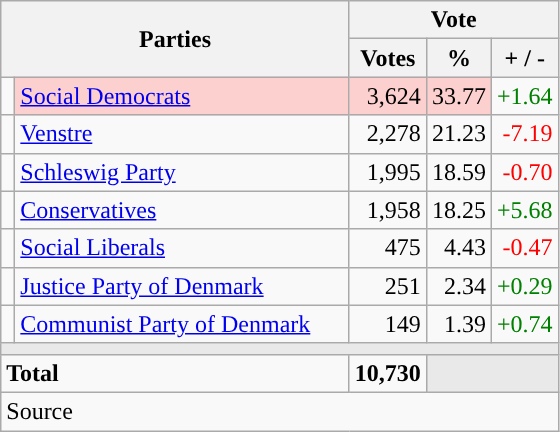<table class="wikitable" style="text-align:right;">
<tr>
<th style="text-align:centre;" rowspan="2" colspan="2" width="225">Parties</th>
<th colspan="3">Vote</th>
</tr>
<tr>
<th width="15">Votes</th>
<th width="15">%</th>
<th width="15">+ / -</th>
</tr>
<tr>
<td width="2" style="color:inherit;background:"></td>
<td bgcolor=#fbd0ce  align="left"><a href='#'>Social Democrats</a></td>
<td bgcolor=#fbd0ce>3,624</td>
<td bgcolor=#fbd0ce>33.77</td>
<td style=color:green;>+1.64</td>
</tr>
<tr>
<td width="2" style="color:inherit;background:"></td>
<td align="left"><a href='#'>Venstre</a></td>
<td>2,278</td>
<td>21.23</td>
<td style=color:red;>-7.19</td>
</tr>
<tr>
<td width="2" style="color:inherit;background:"></td>
<td align="left"><a href='#'>Schleswig Party</a></td>
<td>1,995</td>
<td>18.59</td>
<td style=color:red;>-0.70</td>
</tr>
<tr>
<td width="2" style="color:inherit;background:"></td>
<td align="left"><a href='#'>Conservatives</a></td>
<td>1,958</td>
<td>18.25</td>
<td style=color:green;>+5.68</td>
</tr>
<tr>
<td width="2" style="color:inherit;background:"></td>
<td align="left"><a href='#'>Social Liberals</a></td>
<td>475</td>
<td>4.43</td>
<td style=color:red;>-0.47</td>
</tr>
<tr>
<td width="2" style="color:inherit;background:"></td>
<td align="left"><a href='#'>Justice Party of Denmark</a></td>
<td>251</td>
<td>2.34</td>
<td style=color:green;>+0.29</td>
</tr>
<tr>
<td width="2" style="color:inherit;background:"></td>
<td align="left"><a href='#'>Communist Party of Denmark</a></td>
<td>149</td>
<td>1.39</td>
<td style=color:green;>+0.74</td>
</tr>
<tr>
<td colspan="7" bgcolor="#E9E9E9"></td>
</tr>
<tr>
<td align="left" colspan="2"><strong>Total</strong></td>
<td><strong>10,730</strong></td>
<td bgcolor="#E9E9E9" colspan="2"></td>
</tr>
<tr>
<td align="left" colspan="6">Source</td>
</tr>
</table>
